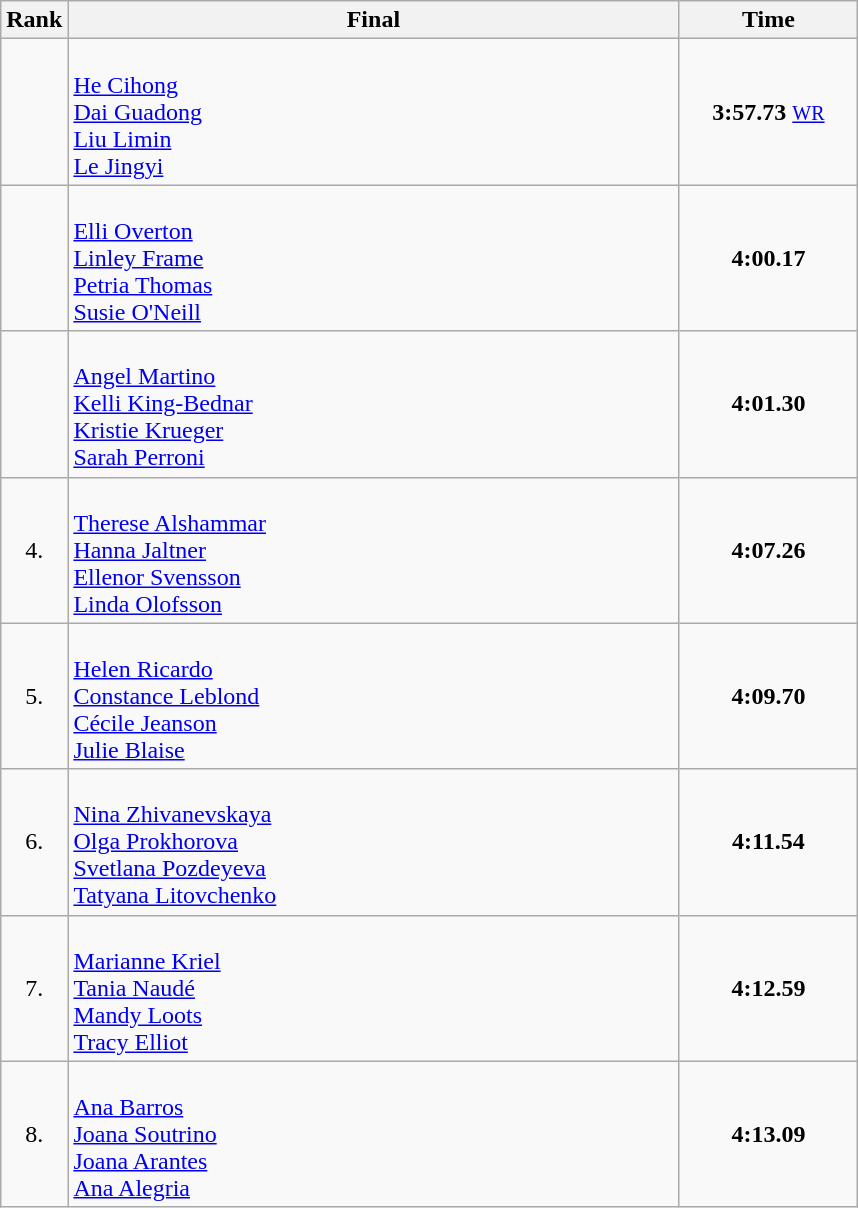<table class="wikitable">
<tr>
<th>Rank</th>
<th style="width: 25em">Final</th>
<th style="width: 7em">Time</th>
</tr>
<tr>
<td align="center"></td>
<td><strong></strong><br><a href='#'>He Cihong</a><br><a href='#'>Dai Guadong</a><br><a href='#'>Liu Limin</a><br><a href='#'>Le Jingyi</a></td>
<td align="center"><strong>3:57.73</strong> <small><a href='#'>WR</a></small></td>
</tr>
<tr>
<td align="center"></td>
<td><strong></strong><br><a href='#'>Elli Overton</a><br><a href='#'>Linley Frame</a><br><a href='#'>Petria Thomas</a><br><a href='#'>Susie O'Neill</a></td>
<td align="center"><strong>4:00.17</strong></td>
</tr>
<tr>
<td align="center"></td>
<td><strong></strong><br><a href='#'>Angel Martino</a><br><a href='#'>Kelli King-Bednar</a><br><a href='#'>Kristie Krueger</a><br><a href='#'>Sarah Perroni</a></td>
<td align="center"><strong>4:01.30</strong></td>
</tr>
<tr>
<td align="center">4.</td>
<td><strong></strong><br><a href='#'>Therese Alshammar</a><br><a href='#'>Hanna Jaltner</a><br><a href='#'>Ellenor Svensson</a><br><a href='#'>Linda Olofsson</a></td>
<td align="center"><strong>4:07.26</strong></td>
</tr>
<tr>
<td align="center">5.</td>
<td><strong></strong><br><a href='#'>Helen Ricardo</a><br><a href='#'>Constance Leblond</a><br><a href='#'>Cécile Jeanson</a><br><a href='#'>Julie Blaise</a></td>
<td align="center"><strong>4:09.70</strong></td>
</tr>
<tr>
<td align="center">6.</td>
<td><strong></strong><br><a href='#'>Nina Zhivanevskaya</a><br><a href='#'>Olga Prokhorova</a><br><a href='#'>Svetlana Pozdeyeva</a><br><a href='#'>Tatyana Litovchenko</a></td>
<td align="center"><strong>4:11.54</strong></td>
</tr>
<tr>
<td align="center">7.</td>
<td><strong></strong><br><a href='#'>Marianne Kriel</a><br><a href='#'>Tania Naudé</a><br><a href='#'>Mandy Loots</a><br><a href='#'>Tracy Elliot</a></td>
<td align="center"><strong>4:12.59</strong></td>
</tr>
<tr>
<td align="center">8.</td>
<td><strong></strong><br><a href='#'>Ana Barros</a><br><a href='#'>Joana Soutrino</a><br><a href='#'>Joana Arantes</a><br><a href='#'>Ana Alegria</a></td>
<td align="center"><strong>4:13.09</strong></td>
</tr>
</table>
